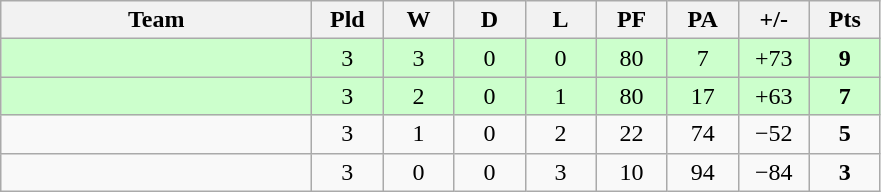<table class="wikitable" style="text-align: center;">
<tr>
<th width="200">Team</th>
<th width="40">Pld</th>
<th width="40">W</th>
<th width="40">D</th>
<th width="40">L</th>
<th width="40">PF</th>
<th width="40">PA</th>
<th width="40">+/-</th>
<th width="40">Pts</th>
</tr>
<tr bgcolor="#ccffcc">
<td align=left></td>
<td>3</td>
<td>3</td>
<td>0</td>
<td>0</td>
<td>80</td>
<td>7</td>
<td>+73</td>
<td><strong>9</strong></td>
</tr>
<tr bgcolor="#ccffcc">
<td align=left></td>
<td>3</td>
<td>2</td>
<td>0</td>
<td>1</td>
<td>80</td>
<td>17</td>
<td>+63</td>
<td><strong>7</strong></td>
</tr>
<tr>
<td align=left></td>
<td>3</td>
<td>1</td>
<td>0</td>
<td>2</td>
<td>22</td>
<td>74</td>
<td>−52</td>
<td><strong>5</strong></td>
</tr>
<tr>
<td align=left></td>
<td>3</td>
<td>0</td>
<td>0</td>
<td>3</td>
<td>10</td>
<td>94</td>
<td>−84</td>
<td><strong>3</strong></td>
</tr>
</table>
